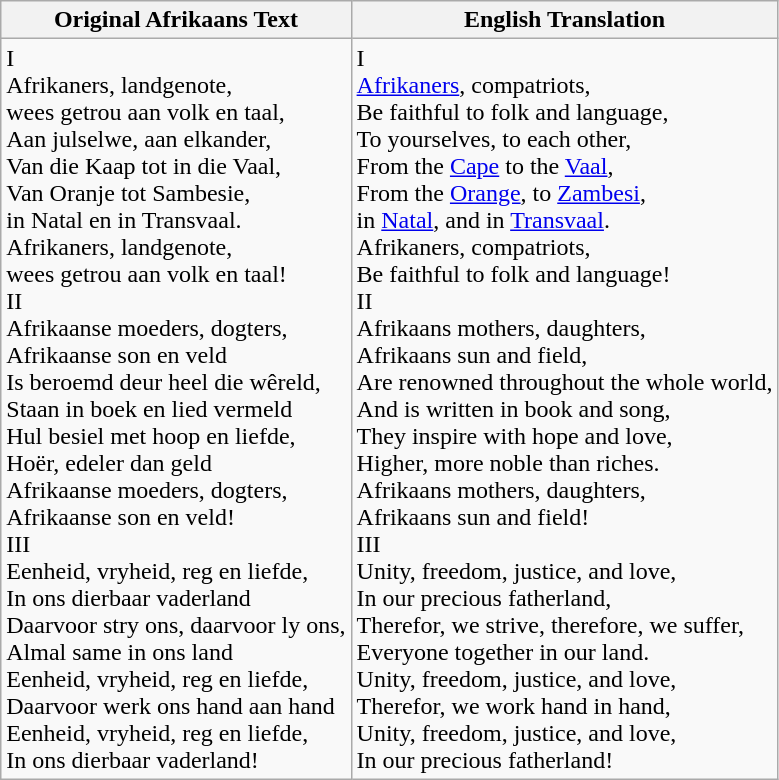<table class="wikitable">
<tr>
<th>Original Afrikaans Text</th>
<th>English Translation</th>
</tr>
<tr>
<td>I<br>Afrikaners, landgenote,<br>wees getrou aan volk en taal,<br>Aan julselwe, aan elkander,<br>Van die Kaap tot in die Vaal,<br>Van Oranje tot Sambesie,<br>in Natal en in Transvaal.<br>Afrikaners, landgenote,<br>wees getrou aan volk en taal!<br>II<br>Afrikaanse moeders, dogters,<br>Afrikaanse son en veld<br>Is beroemd deur heel die wêreld,<br>Staan in boek en lied vermeld<br>Hul besiel met hoop en liefde,<br>Hoër, edeler dan geld<br>Afrikaanse moeders, dogters,<br>Afrikaanse son en veld!<br>III<br>Eenheid, vryheid, reg en liefde,<br>In ons dierbaar vaderland<br>Daarvoor stry ons, daarvoor ly ons,<br>Almal same in ons land<br>Eenheid, vryheid, reg en liefde,<br>Daarvoor werk ons hand aan hand<br>Eenheid, vryheid, reg en liefde,<br>In ons dierbaar vaderland!</td>
<td>I<br><a href='#'>Afrikaners</a>, compatriots,<br>Be faithful to folk and language,<br>To yourselves, to each other,<br>From the <a href='#'>Cape</a> to the <a href='#'>Vaal</a>,<br>From the <a href='#'>Orange</a>, to <a href='#'>Zambesi</a>,<br>in <a href='#'>Natal</a>, and in <a href='#'>Transvaal</a>.<br>Afrikaners, compatriots,<br>Be faithful to folk and language!<br>II<br>Afrikaans mothers, daughters,<br>Afrikaans sun and field,<br>Are renowned throughout the whole world,<br>And is written in book and song,<br>They inspire with hope and love,<br>Higher, more noble than riches.<br>Afrikaans mothers, daughters,<br>Afrikaans sun and field!<br>III<br>Unity, freedom, justice, and love,<br>In our precious fatherland,<br>Therefor, we strive, therefore, we suffer,<br>Everyone together in our land.<br>Unity, freedom, justice, and love,<br>Therefor, we work hand in hand,<br>Unity, freedom, justice, and love,<br>In our precious fatherland!</td>
</tr>
</table>
